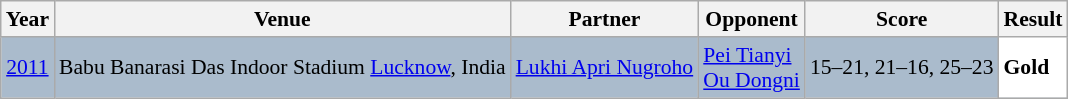<table class="sortable wikitable" style="font-size: 90%;">
<tr>
<th>Year</th>
<th>Venue</th>
<th>Partner</th>
<th>Opponent</th>
<th>Score</th>
<th>Result</th>
</tr>
<tr style="background:#AABBCC">
<td align="center"><a href='#'>2011</a></td>
<td align="left">Babu Banarasi Das Indoor Stadium  <a href='#'>Lucknow</a>, India</td>
<td align="left"> <a href='#'>Lukhi Apri Nugroho</a></td>
<td align="left"> <a href='#'>Pei Tianyi</a><br> <a href='#'>Ou Dongni</a></td>
<td align="left">15–21, 21–16, 25–23</td>
<td style="text-align:left; background:white"> <strong>Gold</strong></td>
</tr>
</table>
